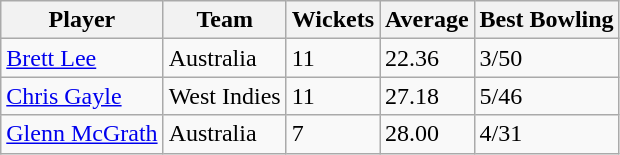<table class="wikitable">
<tr>
<th>Player</th>
<th>Team</th>
<th>Wickets</th>
<th>Average</th>
<th>Best Bowling</th>
</tr>
<tr>
<td><a href='#'>Brett Lee</a></td>
<td>Australia</td>
<td>11</td>
<td>22.36</td>
<td>3/50</td>
</tr>
<tr>
<td><a href='#'>Chris Gayle</a></td>
<td>West Indies</td>
<td>11</td>
<td>27.18</td>
<td>5/46</td>
</tr>
<tr>
<td><a href='#'>Glenn McGrath</a></td>
<td>Australia</td>
<td>7</td>
<td>28.00</td>
<td>4/31</td>
</tr>
</table>
